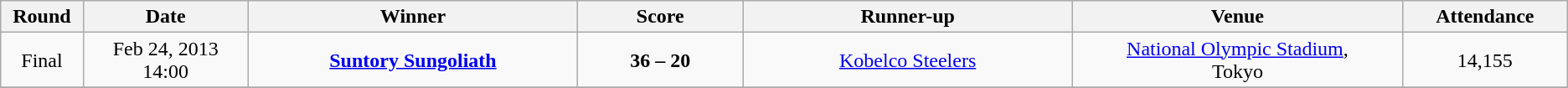<table class="wikitable" style="text-align: center;">
<tr>
<th width=5%>Round</th>
<th width=10%>Date</th>
<th width=20%>Winner</th>
<th width=10%>Score</th>
<th width=20%>Runner-up</th>
<th width=20%>Venue</th>
<th width=10%>Attendance</th>
</tr>
<tr>
<td>Final</td>
<td>Feb 24, 2013 14:00<br></td>
<td><strong><a href='#'>Suntory Sungoliath</a></strong></td>
<td><strong>36 – 20</strong><br></td>
<td><a href='#'>Kobelco Steelers</a></td>
<td><a href='#'>National Olympic Stadium</a>,<br>Tokyo</td>
<td>14,155 </td>
</tr>
<tr>
</tr>
</table>
